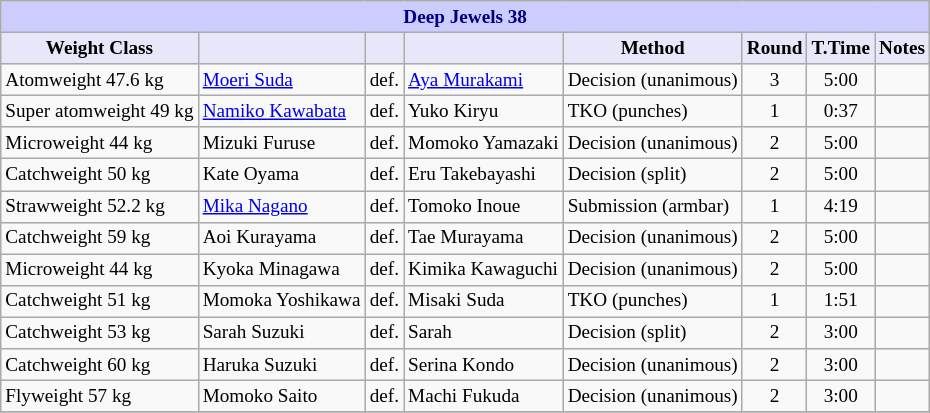<table class="wikitable" style="font-size: 80%;">
<tr>
<th colspan="8" style="background-color: #ccf; color: #000080; text-align: center;"><strong>Deep Jewels 38</strong></th>
</tr>
<tr>
<th colspan="1" style="background-color: #E6E8FA; color: #000000; text-align: center;">Weight Class</th>
<th colspan="1" style="background-color: #E6E8FA; color: #000000; text-align: center;"></th>
<th colspan="1" style="background-color: #E6E8FA; color: #000000; text-align: center;"></th>
<th colspan="1" style="background-color: #E6E8FA; color: #000000; text-align: center;"></th>
<th colspan="1" style="background-color: #E6E8FA; color: #000000; text-align: center;">Method</th>
<th colspan="1" style="background-color: #E6E8FA; color: #000000; text-align: center;">Round</th>
<th colspan="1" style="background-color: #E6E8FA; color: #000000; text-align: center;">T.Time</th>
<th colspan="1" style="background-color: #E6E8FA; color: #000000; text-align: center;">Notes</th>
</tr>
<tr>
<td>Atomweight 47.6 kg</td>
<td> <a href='#'>Moeri Suda</a></td>
<td align="center">def.</td>
<td> <a href='#'>Aya Murakami</a></td>
<td>Decision (unanimous)</td>
<td align="center">3</td>
<td align="center">5:00</td>
<td></td>
</tr>
<tr>
<td>Super atomweight 49 kg</td>
<td> <a href='#'>Namiko Kawabata</a></td>
<td align="center">def.</td>
<td> Yuko Kiryu</td>
<td>TKO (punches)</td>
<td align="center">1</td>
<td align="center">0:37</td>
<td></td>
</tr>
<tr>
<td>Microweight 44 kg</td>
<td> Mizuki Furuse</td>
<td align="center">def.</td>
<td> Momoko Yamazaki</td>
<td>Decision (unanimous)</td>
<td align="center">2</td>
<td align="center">5:00</td>
<td></td>
</tr>
<tr>
<td>Catchweight 50 kg</td>
<td> Kate Oyama</td>
<td align="center">def.</td>
<td> Eru Takebayashi</td>
<td>Decision (split)</td>
<td align="center">2</td>
<td align="center">5:00</td>
<td></td>
</tr>
<tr>
<td>Strawweight 52.2 kg</td>
<td> <a href='#'>Mika Nagano</a></td>
<td align="center">def.</td>
<td> Tomoko Inoue</td>
<td>Submission (armbar)</td>
<td align="center">1</td>
<td align="center">4:19</td>
<td></td>
</tr>
<tr>
<td>Catchweight 59 kg</td>
<td> Aoi Kurayama</td>
<td align="center">def.</td>
<td> Tae Murayama</td>
<td>Decision (unanimous)</td>
<td align="center">2</td>
<td align="center">5:00</td>
<td></td>
</tr>
<tr>
<td>Microweight 44 kg</td>
<td> Kyoka Minagawa</td>
<td align="center">def.</td>
<td> Kimika Kawaguchi</td>
<td>Decision (unanimous)</td>
<td align="center">2</td>
<td align="center">5:00</td>
<td></td>
</tr>
<tr>
<td>Catchweight 51 kg</td>
<td> Momoka Yoshikawa</td>
<td align="center">def.</td>
<td> Misaki Suda</td>
<td>TKO (punches)</td>
<td align="center">1</td>
<td align="center">1:51</td>
<td></td>
</tr>
<tr>
<td>Catchweight 53 kg</td>
<td> Sarah Suzuki</td>
<td align="center">def.</td>
<td> Sarah</td>
<td>Decision (split)</td>
<td align="center">2</td>
<td align="center">3:00</td>
<td></td>
</tr>
<tr>
<td>Catchweight 60 kg</td>
<td> Haruka Suzuki</td>
<td align="center">def.</td>
<td> Serina Kondo</td>
<td>Decision (unanimous)</td>
<td align="center">2</td>
<td align="center">3:00</td>
<td></td>
</tr>
<tr>
<td>Flyweight 57 kg</td>
<td> Momoko Saito</td>
<td align="center">def.</td>
<td> Machi Fukuda</td>
<td>Decision (unanimous)</td>
<td align="center">2</td>
<td align="center">3:00</td>
<td></td>
</tr>
<tr>
</tr>
</table>
